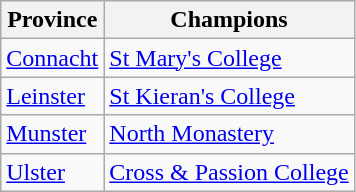<table class="wikitable">
<tr>
<th>Province</th>
<th>Champions</th>
</tr>
<tr>
<td><a href='#'>Connacht</a></td>
<td><a href='#'>St Mary's College</a></td>
</tr>
<tr>
<td><a href='#'>Leinster</a></td>
<td><a href='#'>St Kieran's College</a></td>
</tr>
<tr>
<td><a href='#'>Munster</a></td>
<td><a href='#'>North Monastery</a></td>
</tr>
<tr>
<td><a href='#'>Ulster</a></td>
<td><a href='#'>Cross & Passion College</a></td>
</tr>
</table>
